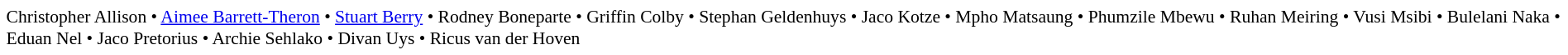<table cellpadding="2" style="border: 1px solid white; font-size:90%;">
<tr>
<td style="text-align:left;">Christopher Allison • <a href='#'>Aimee Barrett-Theron</a> • <a href='#'>Stuart Berry</a> • Rodney Boneparte • Griffin Colby • Stephan Geldenhuys • Jaco Kotze • Mpho Matsaung • Phumzile Mbewu • Ruhan Meiring • Vusi Msibi • Bulelani Naka • Eduan Nel • Jaco Pretorius • Archie Sehlako • Divan Uys • Ricus van der Hoven</td>
</tr>
</table>
